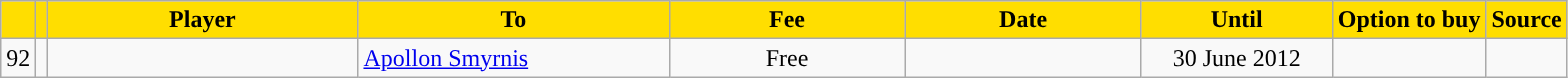<table class="wikitable sortable">
<tr>
<th style="background:#FFDE00"></th>
<th style="background:#FFDE00"></th>
<th width=200 style="background:#FFDE00">Player</th>
<th width=200 style="background:#FFDE00">To</th>
<th width=150 style="background:#FFDE00">Fee</th>
<th width=150 style="background:#FFDE00">Date</th>
<th width=120 style="background:#FFDE00">Until</th>
<th style="background:#FFDE00">Option to buy</th>
<th style="background:#FFDE00">Source</th>
</tr>
<tr>
<td align=center>92</td>
<td align=center></td>
<td></td>
<td> <a href='#'>Apollon Smyrnis</a></td>
<td align=center>Free</td>
<td align=center></td>
<td align=center>30 June 2012</td>
<td align=center></td>
<td align=center></td>
</tr>
</table>
